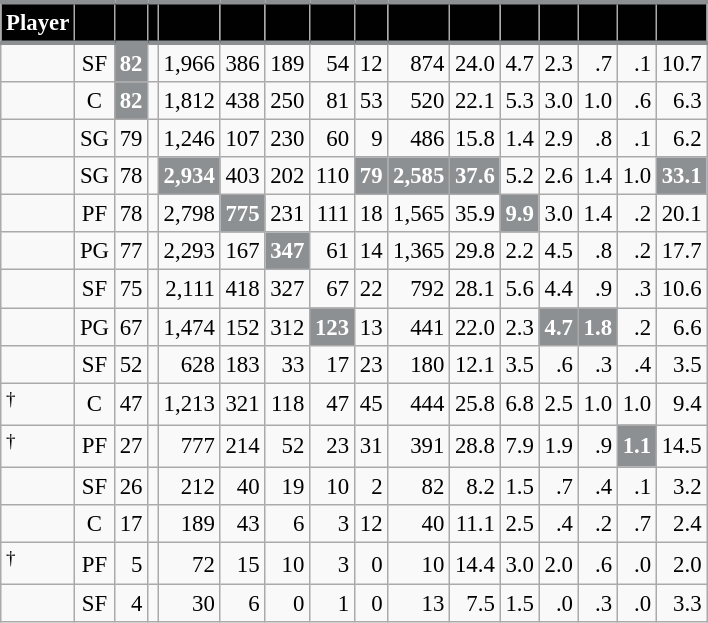<table class="wikitable sortable" style="font-size: 95%; text-align:right;">
<tr>
<th style="background:#010101; color:#FFFFFF; border-top:#8D9093 3px solid; border-bottom:#8D9093 3px solid;">Player</th>
<th style="background:#010101; color:#FFFFFF; border-top:#8D9093 3px solid; border-bottom:#8D9093 3px solid;"></th>
<th style="background:#010101; color:#FFFFFF; border-top:#8D9093 3px solid; border-bottom:#8D9093 3px solid;"></th>
<th style="background:#010101; color:#FFFFFF; border-top:#8D9093 3px solid; border-bottom:#8D9093 3px solid;"></th>
<th style="background:#010101; color:#FFFFFF; border-top:#8D9093 3px solid; border-bottom:#8D9093 3px solid;"></th>
<th style="background:#010101; color:#FFFFFF; border-top:#8D9093 3px solid; border-bottom:#8D9093 3px solid;"></th>
<th style="background:#010101; color:#FFFFFF; border-top:#8D9093 3px solid; border-bottom:#8D9093 3px solid;"></th>
<th style="background:#010101; color:#FFFFFF; border-top:#8D9093 3px solid; border-bottom:#8D9093 3px solid;"></th>
<th style="background:#010101; color:#FFFFFF; border-top:#8D9093 3px solid; border-bottom:#8D9093 3px solid;"></th>
<th style="background:#010101; color:#FFFFFF; border-top:#8D9093 3px solid; border-bottom:#8D9093 3px solid;"></th>
<th style="background:#010101; color:#FFFFFF; border-top:#8D9093 3px solid; border-bottom:#8D9093 3px solid;"></th>
<th style="background:#010101; color:#FFFFFF; border-top:#8D9093 3px solid; border-bottom:#8D9093 3px solid;"></th>
<th style="background:#010101; color:#FFFFFF; border-top:#8D9093 3px solid; border-bottom:#8D9093 3px solid;"></th>
<th style="background:#010101; color:#FFFFFF; border-top:#8D9093 3px solid; border-bottom:#8D9093 3px solid;"></th>
<th style="background:#010101; color:#FFFFFF; border-top:#8D9093 3px solid; border-bottom:#8D9093 3px solid;"></th>
<th style="background:#010101; color:#FFFFFF; border-top:#8D9093 3px solid; border-bottom:#8D9093 3px solid;"></th>
</tr>
<tr>
<td style="text-align:left;"></td>
<td style="text-align:center;">SF</td>
<td style="background:#8D9093; color:#FFFFFF;"><strong>82</strong></td>
<td></td>
<td>1,966</td>
<td>386</td>
<td>189</td>
<td>54</td>
<td>12</td>
<td>874</td>
<td>24.0</td>
<td>4.7</td>
<td>2.3</td>
<td>.7</td>
<td>.1</td>
<td>10.7</td>
</tr>
<tr>
<td style="text-align:left;"></td>
<td style="text-align:center;">C</td>
<td style="background:#8D9093; color:#FFFFFF;"><strong>82</strong></td>
<td></td>
<td>1,812</td>
<td>438</td>
<td>250</td>
<td>81</td>
<td>53</td>
<td>520</td>
<td>22.1</td>
<td>5.3</td>
<td>3.0</td>
<td>1.0</td>
<td>.6</td>
<td>6.3</td>
</tr>
<tr>
<td style="text-align:left;"></td>
<td style="text-align:center;">SG</td>
<td>79</td>
<td></td>
<td>1,246</td>
<td>107</td>
<td>230</td>
<td>60</td>
<td>9</td>
<td>486</td>
<td>15.8</td>
<td>1.4</td>
<td>2.9</td>
<td>.8</td>
<td>.1</td>
<td>6.2</td>
</tr>
<tr>
<td style="text-align:left;"></td>
<td style="text-align:center;">SG</td>
<td>78</td>
<td></td>
<td style="background:#8D9093; color:#FFFFFF;"><strong>2,934</strong></td>
<td>403</td>
<td>202</td>
<td>110</td>
<td style="background:#8D9093; color:#FFFFFF;"><strong>79</strong></td>
<td style="background:#8D9093; color:#FFFFFF;"><strong>2,585</strong></td>
<td style="background:#8D9093; color:#FFFFFF;"><strong>37.6</strong></td>
<td>5.2</td>
<td>2.6</td>
<td>1.4</td>
<td>1.0</td>
<td style="background:#8D9093; color:#FFFFFF;"><strong>33.1</strong></td>
</tr>
<tr>
<td style="text-align:left;"></td>
<td style="text-align:center;">PF</td>
<td>78</td>
<td></td>
<td>2,798</td>
<td style="background:#8D9093; color:#FFFFFF;"><strong>775</strong></td>
<td>231</td>
<td>111</td>
<td>18</td>
<td>1,565</td>
<td>35.9</td>
<td style="background:#8D9093; color:#FFFFFF;"><strong>9.9</strong></td>
<td>3.0</td>
<td>1.4</td>
<td>.2</td>
<td>20.1</td>
</tr>
<tr>
<td style="text-align:left;"></td>
<td style="text-align:center;">PG</td>
<td>77</td>
<td></td>
<td>2,293</td>
<td>167</td>
<td style="background:#8D9093; color:#FFFFFF;"><strong>347</strong></td>
<td>61</td>
<td>14</td>
<td>1,365</td>
<td>29.8</td>
<td>2.2</td>
<td>4.5</td>
<td>.8</td>
<td>.2</td>
<td>17.7</td>
</tr>
<tr>
<td style="text-align:left;"></td>
<td style="text-align:center;">SF</td>
<td>75</td>
<td></td>
<td>2,111</td>
<td>418</td>
<td>327</td>
<td>67</td>
<td>22</td>
<td>792</td>
<td>28.1</td>
<td>5.6</td>
<td>4.4</td>
<td>.9</td>
<td>.3</td>
<td>10.6</td>
</tr>
<tr>
<td style="text-align:left;"></td>
<td style="text-align:center;">PG</td>
<td>67</td>
<td></td>
<td>1,474</td>
<td>152</td>
<td>312</td>
<td style="background:#8D9093; color:#FFFFFF;"><strong>123</strong></td>
<td>13</td>
<td>441</td>
<td>22.0</td>
<td>2.3</td>
<td style="background:#8D9093; color:#FFFFFF;"><strong>4.7</strong></td>
<td style="background:#8D9093; color:#FFFFFF;"><strong>1.8</strong></td>
<td>.2</td>
<td>6.6</td>
</tr>
<tr>
<td style="text-align:left;"></td>
<td style="text-align:center;">SF</td>
<td>52</td>
<td></td>
<td>628</td>
<td>183</td>
<td>33</td>
<td>17</td>
<td>23</td>
<td>180</td>
<td>12.1</td>
<td>3.5</td>
<td>.6</td>
<td>.3</td>
<td>.4</td>
<td>3.5</td>
</tr>
<tr>
<td style="text-align:left;"><sup>†</sup></td>
<td style="text-align:center;">C</td>
<td>47</td>
<td></td>
<td>1,213</td>
<td>321</td>
<td>118</td>
<td>47</td>
<td>45</td>
<td>444</td>
<td>25.8</td>
<td>6.8</td>
<td>2.5</td>
<td>1.0</td>
<td>1.0</td>
<td>9.4</td>
</tr>
<tr>
<td style="text-align:left;"><sup>†</sup></td>
<td style="text-align:center;">PF</td>
<td>27</td>
<td></td>
<td>777</td>
<td>214</td>
<td>52</td>
<td>23</td>
<td>31</td>
<td>391</td>
<td>28.8</td>
<td>7.9</td>
<td>1.9</td>
<td>.9</td>
<td style="background:#8D9093; color:#FFFFFF;"><strong>1.1</strong></td>
<td>14.5</td>
</tr>
<tr>
<td style="text-align:left;"></td>
<td style="text-align:center;">SF</td>
<td>26</td>
<td></td>
<td>212</td>
<td>40</td>
<td>19</td>
<td>10</td>
<td>2</td>
<td>82</td>
<td>8.2</td>
<td>1.5</td>
<td>.7</td>
<td>.4</td>
<td>.1</td>
<td>3.2</td>
</tr>
<tr>
<td style="text-align:left;"></td>
<td style="text-align:center;">C</td>
<td>17</td>
<td></td>
<td>189</td>
<td>43</td>
<td>6</td>
<td>3</td>
<td>12</td>
<td>40</td>
<td>11.1</td>
<td>2.5</td>
<td>.4</td>
<td>.2</td>
<td>.7</td>
<td>2.4</td>
</tr>
<tr>
<td style="text-align:left;"><sup>†</sup></td>
<td style="text-align:center;">PF</td>
<td>5</td>
<td></td>
<td>72</td>
<td>15</td>
<td>10</td>
<td>3</td>
<td>0</td>
<td>10</td>
<td>14.4</td>
<td>3.0</td>
<td>2.0</td>
<td>.6</td>
<td>.0</td>
<td>2.0</td>
</tr>
<tr>
<td style="text-align:left;"></td>
<td style="text-align:center;">SF</td>
<td>4</td>
<td></td>
<td>30</td>
<td>6</td>
<td>0</td>
<td>1</td>
<td>0</td>
<td>13</td>
<td>7.5</td>
<td>1.5</td>
<td>.0</td>
<td>.3</td>
<td>.0</td>
<td>3.3</td>
</tr>
</table>
